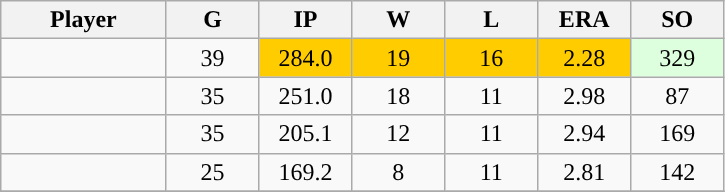<table class="wikitable sortable">
<tr>
<th bgcolor="#DDDDFF" width="16%">Player</th>
<th bgcolor="#DDDDFF" width="9%">G</th>
<th bgcolor="#DDDDFF" width="9%">IP</th>
<th bgcolor="#DDDDFF" width="9%">W</th>
<th bgcolor="#DDDDFF" width="9%">L</th>
<th bgcolor="#DDDDFF" width="9%">ERA</th>
<th bgcolor="#DDDDFF" width="9%">SO</th>
</tr>
<tr align="center">
<td></td>
<td>39</td>
<td style="background:#fc0;">284.0</td>
<td style="background:#fc0;">19</td>
<td style="background:#fc0;">16</td>
<td style="background:#fc0;">2.28</td>
<td style="background:#DDFFDD;">329</td>
</tr>
<tr align="center">
<td></td>
<td>35</td>
<td>251.0</td>
<td>18</td>
<td>11</td>
<td>2.98</td>
<td>87</td>
</tr>
<tr align="center">
<td></td>
<td>35</td>
<td>205.1</td>
<td>12</td>
<td>11</td>
<td>2.94</td>
<td>169</td>
</tr>
<tr align="center">
<td></td>
<td>25</td>
<td>169.2</td>
<td>8</td>
<td>11</td>
<td>2.81</td>
<td>142</td>
</tr>
<tr align="center">
</tr>
</table>
